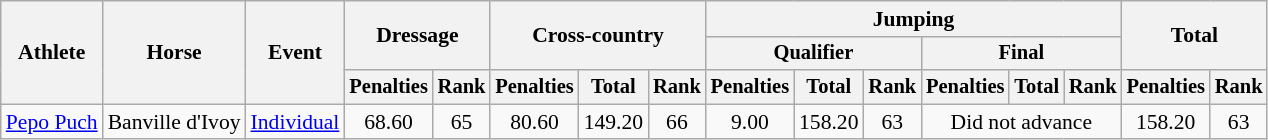<table class=wikitable style="font-size:90%">
<tr>
<th rowspan="3">Athlete</th>
<th rowspan="3">Horse</th>
<th rowspan="3">Event</th>
<th colspan="2" rowspan="2">Dressage</th>
<th colspan="3" rowspan="2">Cross-country</th>
<th colspan="6">Jumping</th>
<th colspan="2" rowspan="2">Total</th>
</tr>
<tr style="font-size:95%">
<th colspan="3">Qualifier</th>
<th colspan="3">Final</th>
</tr>
<tr style="font-size:95%">
<th>Penalties</th>
<th>Rank</th>
<th>Penalties</th>
<th>Total</th>
<th>Rank</th>
<th>Penalties</th>
<th>Total</th>
<th>Rank</th>
<th>Penalties</th>
<th>Total</th>
<th>Rank</th>
<th>Penalties</th>
<th>Rank</th>
</tr>
<tr align=center>
<td align=left><a href='#'>Pepo Puch</a></td>
<td align=left>Banville d'Ivoy</td>
<td align=left><a href='#'>Individual</a></td>
<td>68.60</td>
<td>65</td>
<td>80.60</td>
<td>149.20</td>
<td>66</td>
<td>9.00</td>
<td>158.20</td>
<td>63</td>
<td colspan=3>Did not advance</td>
<td>158.20</td>
<td>63</td>
</tr>
</table>
